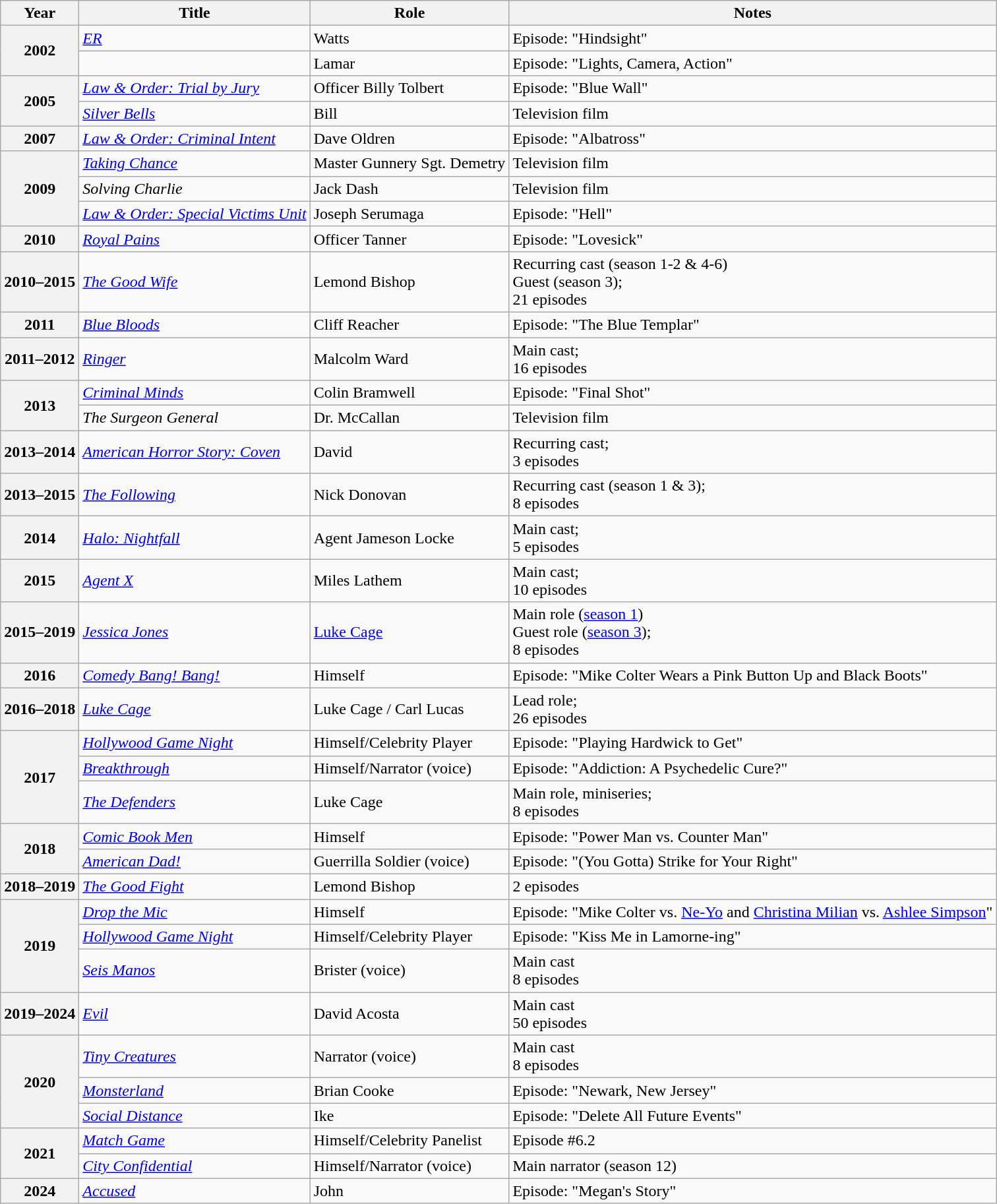<table class="wikitable plainrowheaders sortable">
<tr>
<th scope="col">Year</th>
<th scope="col">Title</th>
<th scope="col">Role</th>
<th scope="col" class="unsortable">Notes</th>
</tr>
<tr>
<th scope="row" rowspan="2">2002</th>
<td><em><a href='#'>ER</a></em></td>
<td>Watts</td>
<td>Episode: "Hindsight"</td>
</tr>
<tr>
<td><em></em></td>
<td>Lamar</td>
<td>Episode: "Lights, Camera, Action"</td>
</tr>
<tr>
<th scope="row" rowspan="2">2005</th>
<td><em><a href='#'>Law & Order: Trial by Jury</a></em></td>
<td>Officer Billy Tolbert</td>
<td>Episode: "Blue Wall"</td>
</tr>
<tr>
<td><em><a href='#'>Silver Bells</a></em></td>
<td>Bill</td>
<td>Television film</td>
</tr>
<tr>
<th scope="row">2007</th>
<td><em><a href='#'>Law & Order: Criminal Intent</a></em></td>
<td>Dave Oldren</td>
<td>Episode: "Albatross"</td>
</tr>
<tr>
<th scope="row" rowspan="3">2009</th>
<td><em><a href='#'>Taking Chance</a></em></td>
<td>Master Gunnery Sgt. Demetry</td>
<td>Television film</td>
</tr>
<tr>
<td><em>Solving Charlie</em></td>
<td>Jack Dash</td>
<td>Television film</td>
</tr>
<tr>
<td><em><a href='#'>Law & Order: Special Victims Unit</a></em></td>
<td>Joseph Serumaga</td>
<td>Episode: "Hell"</td>
</tr>
<tr>
<th scope="row">2010</th>
<td><em><a href='#'>Royal Pains</a></em></td>
<td>Officer Tanner</td>
<td>Episode: "Lovesick"</td>
</tr>
<tr>
<th scope="row">2010–2015</th>
<td><em><a href='#'>The Good Wife</a></em></td>
<td>Lemond Bishop</td>
<td>Recurring cast (season 1-2 & 4-6)<br>Guest (season 3);<br>21 episodes</td>
</tr>
<tr>
<th scope="row">2011</th>
<td><em><a href='#'>Blue Bloods</a></em></td>
<td>Cliff Reacher</td>
<td>Episode: "The Blue Templar"</td>
</tr>
<tr>
<th scope="row">2011–2012</th>
<td><em><a href='#'>Ringer</a></em></td>
<td>Malcolm Ward</td>
<td>Main cast;<br>16 episodes</td>
</tr>
<tr>
<th scope="row" rowspan="2">2013</th>
<td><em><a href='#'>Criminal Minds</a></em></td>
<td>Colin Bramwell</td>
<td>Episode: "Final Shot"</td>
</tr>
<tr>
<td><em>The Surgeon General</em></td>
<td>Dr. McCallan</td>
<td>Television film</td>
</tr>
<tr>
<th scope="row">2013–2014</th>
<td><em><a href='#'>American Horror Story: Coven</a></em></td>
<td>David</td>
<td>Recurring cast;<br>3 episodes</td>
</tr>
<tr>
<th scope="row">2013–2015</th>
<td><em><a href='#'>The Following</a></em></td>
<td>Nick Donovan</td>
<td>Recurring cast (season 1 & 3);<br>8 episodes</td>
</tr>
<tr>
<th scope="row">2014</th>
<td><em><a href='#'>Halo: Nightfall</a></em></td>
<td>Agent Jameson Locke</td>
<td>Main cast;<br>5 episodes</td>
</tr>
<tr>
<th scope="row">2015</th>
<td><em><a href='#'>Agent X</a></em></td>
<td>Miles Lathem</td>
<td>Main cast;<br>10 episodes</td>
</tr>
<tr>
<th scope="row">2015–2019</th>
<td><em><a href='#'>Jessica Jones</a></em></td>
<td><a href='#'>Luke Cage</a></td>
<td>Main role (<a href='#'>season 1</a>)<br>Guest role (<a href='#'>season 3</a>);<br>8 episodes</td>
</tr>
<tr>
<th scope="row">2016</th>
<td><em><a href='#'>Comedy Bang! Bang!</a></em></td>
<td>Himself</td>
<td>Episode: "Mike Colter Wears a Pink Button Up and Black Boots"</td>
</tr>
<tr>
<th scope="row">2016–2018</th>
<td><em><a href='#'>Luke Cage</a></em></td>
<td>Luke Cage / Carl Lucas</td>
<td>Lead role;<br>26 episodes</td>
</tr>
<tr>
<th scope="row" rowspan="3">2017</th>
<td><em><a href='#'>Hollywood Game Night</a></em></td>
<td>Himself/Celebrity Player</td>
<td>Episode: "Playing Hardwick to Get"</td>
</tr>
<tr>
<td><em><a href='#'>Breakthrough</a></em></td>
<td>Himself/Narrator (voice)</td>
<td>Episode: "Addiction: A Psychedelic Cure?"</td>
</tr>
<tr>
<td><em><a href='#'>The Defenders</a></em></td>
<td>Luke Cage</td>
<td>Main role, miniseries;<br>8 episodes</td>
</tr>
<tr>
<th scope="row" rowspan="2">2018</th>
<td><em><a href='#'>Comic Book Men</a></em></td>
<td>Himself</td>
<td>Episode: "Power Man vs. Counter Man"</td>
</tr>
<tr>
<td><em><a href='#'>American Dad!</a></em></td>
<td>Guerrilla Soldier (voice)</td>
<td>Episode: "(You Gotta) Strike for Your Right"</td>
</tr>
<tr>
<th scope="row">2018–2019</th>
<td><em><a href='#'>The Good Fight</a></em></td>
<td>Lemond Bishop</td>
<td>2 episodes</td>
</tr>
<tr>
<th scope="row" rowspan="3">2019</th>
<td><em><a href='#'>Drop the Mic</a></em></td>
<td>Himself</td>
<td>Episode: "Mike Colter vs. <a href='#'>Ne-Yo</a> and <a href='#'>Christina Milian</a> vs. <a href='#'>Ashlee Simpson</a>"</td>
</tr>
<tr>
<td><em><a href='#'>Hollywood Game Night</a></em></td>
<td>Himself/Celebrity Player</td>
<td>Episode: "Kiss Me in Lamorne-ing"</td>
</tr>
<tr>
<td><em><a href='#'>Seis Manos</a></em></td>
<td>Brister (voice)</td>
<td>Main cast<br>8 episodes</td>
</tr>
<tr>
<th scope="row">2019–2024</th>
<td><em><a href='#'>Evil</a></em></td>
<td>David Acosta</td>
<td>Main cast<br>50 episodes</td>
</tr>
<tr>
<th scope="row" rowspan="3">2020</th>
<td><em><a href='#'>Tiny Creatures</a></em></td>
<td>Narrator (voice)</td>
<td>Main cast<br>8 episodes</td>
</tr>
<tr>
<td><em><a href='#'>Monsterland</a></em></td>
<td>Brian Cooke</td>
<td>Episode: "Newark, New Jersey"</td>
</tr>
<tr>
<td><em><a href='#'>Social Distance</a></em></td>
<td>Ike</td>
<td>Episode: "Delete All Future Events"</td>
</tr>
<tr>
<th scope="row" rowspan="2">2021</th>
<td><em><a href='#'>Match Game</a></em></td>
<td>Himself/Celebrity Panelist</td>
<td>Episode #6.2</td>
</tr>
<tr>
<td><em><a href='#'>City Confidential</a></em></td>
<td>Himself/Narrator (voice)</td>
<td>Main narrator (season 12)</td>
</tr>
<tr>
<th scope="row">2024</th>
<td><em><a href='#'>Accused</a></em></td>
<td>John</td>
<td>Episode: "Megan's Story"</td>
</tr>
</table>
